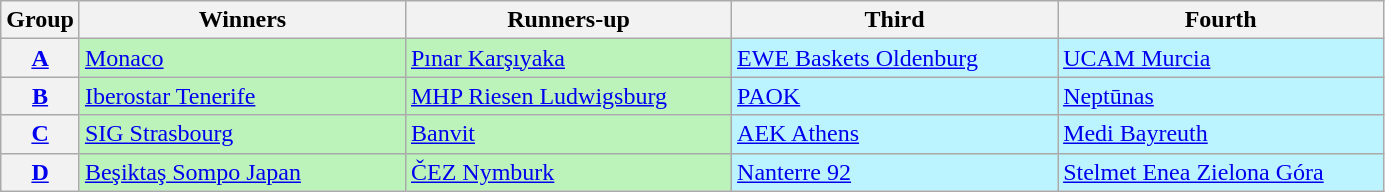<table class="wikitable">
<tr>
<th>Group</th>
<th width=210>Winners</th>
<th width=210>Runners-up</th>
<th width=210>Third</th>
<th width=210>Fourth</th>
</tr>
<tr>
<th><a href='#'>A</a></th>
<td bgcolor=#BBF3BB> <a href='#'>Monaco</a></td>
<td bgcolor=#BBF3BB> <a href='#'>Pınar Karşıyaka</a></td>
<td bgcolor=#BBF3FF> <a href='#'>EWE Baskets Oldenburg</a></td>
<td bgcolor=#BBF3FF> <a href='#'>UCAM Murcia</a></td>
</tr>
<tr>
<th><a href='#'>B</a></th>
<td bgcolor=#BBF3BB> <a href='#'>Iberostar Tenerife</a></td>
<td bgcolor=#BBF3BB> <a href='#'>MHP Riesen Ludwigsburg</a></td>
<td bgcolor=#BBF3FF> <a href='#'>PAOK</a></td>
<td bgcolor=#BBF3FF> <a href='#'>Neptūnas</a></td>
</tr>
<tr>
<th><a href='#'>C</a></th>
<td bgcolor=#BBF3BB> <a href='#'>SIG Strasbourg</a></td>
<td bgcolor=#BBF3BB> <a href='#'>Banvit</a></td>
<td bgcolor=#BBF3FF> <a href='#'>AEK Athens</a></td>
<td bgcolor=#BBF3FF> <a href='#'>Medi Bayreuth</a></td>
</tr>
<tr>
<th><a href='#'>D</a></th>
<td bgcolor=#BBF3BB> <a href='#'>Beşiktaş Sompo Japan</a></td>
<td bgcolor=#BBF3BB> <a href='#'>ČEZ Nymburk</a></td>
<td bgcolor=#BBF3FF> <a href='#'>Nanterre 92</a></td>
<td bgcolor=#BBF3FF> <a href='#'>Stelmet Enea Zielona Góra</a></td>
</tr>
</table>
